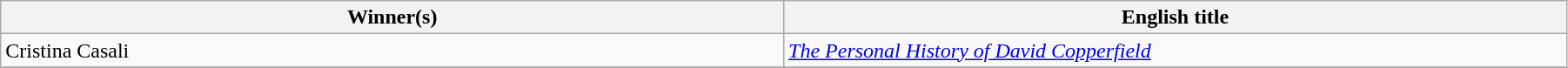<table class="wikitable" width="95%" cellpadding="5">
<tr>
<th width="18%">Winner(s)</th>
<th width="18%">English title</th>
</tr>
<tr>
<td>  Cristina Casali</td>
<td><em><a href='#'>The Personal History of David Copperfield</a></em></td>
</tr>
<tr>
</tr>
</table>
